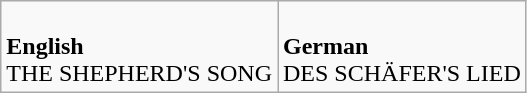<table class="wikitable">
<tr>
<td><br><strong>English</strong><br>THE SHEPHERD'S SONG</td>
<td><br><strong>German</strong><br>DES SCHÄFER'S LIED</td>
</tr>
</table>
